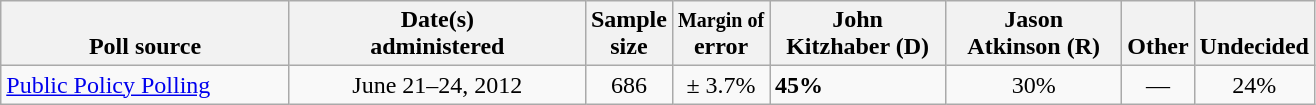<table class="wikitable">
<tr valign= bottom>
<th style="width:185px;">Poll source</th>
<th style="width:190px;">Date(s)<br>administered</th>
<th class=small>Sample<br>size</th>
<th><small>Margin of</small><br>error</th>
<th style="width:110px;">John<br>Kitzhaber (D)</th>
<th style="width:110px;">Jason<br>Atkinson (R)</th>
<th style="width:40px;">Other</th>
<th style="width:40px;">Undecided</th>
</tr>
<tr>
<td><a href='#'>Public Policy Polling</a></td>
<td align=center>June 21–24, 2012</td>
<td align=center>686</td>
<td align=center>± 3.7%</td>
<td><strong>45%</strong></td>
<td align=center>30%</td>
<td align=center>—</td>
<td align=center>24%</td>
</tr>
</table>
